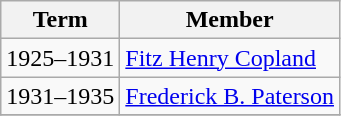<table class="wikitable">
<tr>
<th>Term</th>
<th>Member</th>
</tr>
<tr>
<td>1925–1931</td>
<td><a href='#'>Fitz Henry Copland</a></td>
</tr>
<tr>
<td>1931–1935</td>
<td><a href='#'>Frederick B. Paterson</a></td>
</tr>
<tr>
</tr>
</table>
